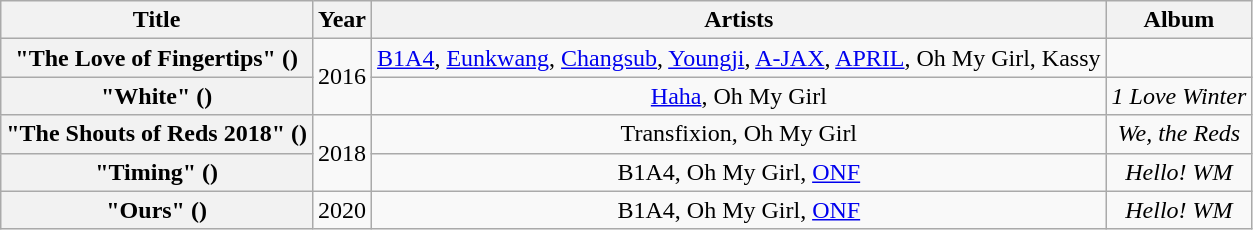<table class="wikitable plainrowheaders" style="text-align:center">
<tr>
<th>Title</th>
<th>Year</th>
<th>Artists</th>
<th>Album</th>
</tr>
<tr>
<th scope="row">"The Love of Fingertips" ()</th>
<td rowspan="2">2016</td>
<td><a href='#'>B1A4</a>, <a href='#'>Eunkwang</a>, <a href='#'>Changsub</a>, <a href='#'>Youngji</a>, <a href='#'>A-JAX</a>, <a href='#'>APRIL</a>, Oh My Girl, Kassy</td>
<td></td>
</tr>
<tr>
<th scope="row">"White" ()</th>
<td><a href='#'>Haha</a>, Oh My Girl </td>
<td><em>1 Love Winter</em></td>
</tr>
<tr>
<th scope="row">"The Shouts of Reds 2018" ()</th>
<td rowspan="2">2018</td>
<td>Transfixion, Oh My Girl</td>
<td><em>We, the Reds</em></td>
</tr>
<tr>
<th scope="row">"Timing" ()</th>
<td>B1A4, Oh My Girl, <a href='#'>ONF</a></td>
<td><em>Hello! WM</em></td>
</tr>
<tr>
<th scope="row">"Ours" ()</th>
<td>2020</td>
<td>B1A4, Oh My Girl, <a href='#'>ONF</a></td>
<td><em>Hello! WM</em></td>
</tr>
</table>
